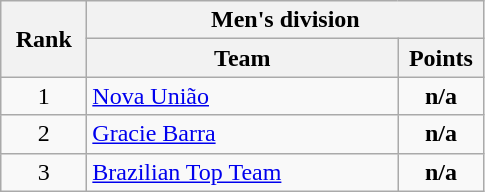<table class="wikitable" style="text-align:center;">
<tr>
<th rowspan="2" width="50">Rank</th>
<th colspan="2">Men's division</th>
</tr>
<tr>
<th width="200">Team</th>
<th width="50">Points</th>
</tr>
<tr>
<td>1</td>
<td style=text-align:left><a href='#'>Nova União</a></td>
<td><strong>n/a</strong></td>
</tr>
<tr>
<td>2</td>
<td style=text-align:left><a href='#'>Gracie Barra</a></td>
<td><strong>n/a</strong></td>
</tr>
<tr>
<td>3</td>
<td style=text-align:left><a href='#'>Brazilian Top Team</a></td>
<td><strong>n/a</strong></td>
</tr>
</table>
